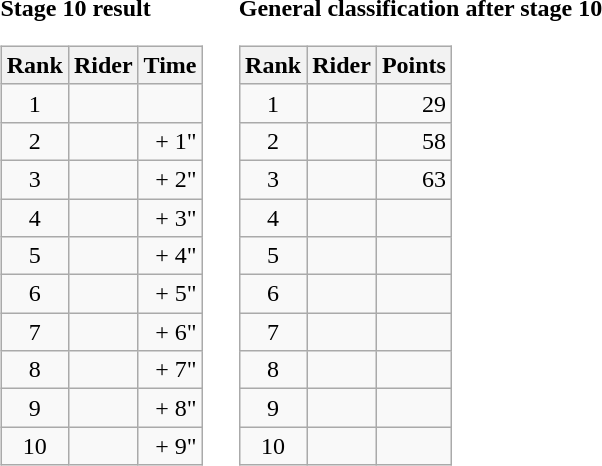<table>
<tr>
<td><strong>Stage 10 result</strong><br><table class="wikitable">
<tr>
<th scope="col">Rank</th>
<th scope="col">Rider</th>
<th scope="col">Time</th>
</tr>
<tr>
<td style="text-align:center;">1</td>
<td></td>
<td style="text-align:right;"></td>
</tr>
<tr>
<td style="text-align:center;">2</td>
<td></td>
<td style="text-align:right;">+ 1"</td>
</tr>
<tr>
<td style="text-align:center;">3</td>
<td></td>
<td style="text-align:right;">+ 2"</td>
</tr>
<tr>
<td style="text-align:center;">4</td>
<td></td>
<td style="text-align:right;">+ 3"</td>
</tr>
<tr>
<td style="text-align:center;">5</td>
<td></td>
<td style="text-align:right;">+ 4"</td>
</tr>
<tr>
<td style="text-align:center;">6</td>
<td></td>
<td style="text-align:right;">+ 5"</td>
</tr>
<tr>
<td style="text-align:center;">7</td>
<td></td>
<td style="text-align:right;">+ 6"</td>
</tr>
<tr>
<td style="text-align:center;">8</td>
<td></td>
<td style="text-align:right;">+ 7"</td>
</tr>
<tr>
<td style="text-align:center;">9</td>
<td></td>
<td style="text-align:right;">+ 8"</td>
</tr>
<tr>
<td style="text-align:center;">10</td>
<td></td>
<td style="text-align:right;">+ 9"</td>
</tr>
</table>
</td>
<td></td>
<td><strong>General classification after stage 10</strong><br><table class="wikitable">
<tr>
<th scope="col">Rank</th>
<th scope="col">Rider</th>
<th scope="col">Points</th>
</tr>
<tr>
<td style="text-align:center;">1</td>
<td></td>
<td style="text-align:right;">29</td>
</tr>
<tr>
<td style="text-align:center;">2</td>
<td></td>
<td style="text-align:right;">58</td>
</tr>
<tr>
<td style="text-align:center;">3</td>
<td></td>
<td style="text-align:right;">63</td>
</tr>
<tr>
<td style="text-align:center;">4</td>
<td></td>
<td></td>
</tr>
<tr>
<td style="text-align:center;">5</td>
<td></td>
<td></td>
</tr>
<tr>
<td style="text-align:center;">6</td>
<td></td>
<td></td>
</tr>
<tr>
<td style="text-align:center;">7</td>
<td></td>
<td></td>
</tr>
<tr>
<td style="text-align:center;">8</td>
<td></td>
<td></td>
</tr>
<tr>
<td style="text-align:center;">9</td>
<td></td>
<td></td>
</tr>
<tr>
<td style="text-align:center;">10</td>
<td></td>
<td></td>
</tr>
</table>
</td>
</tr>
</table>
